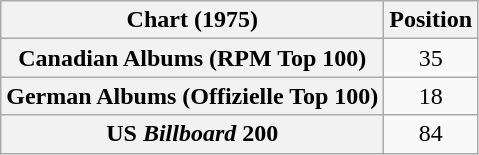<table class="wikitable sortable plainrowheaders" style="text-align:center">
<tr>
<th scope="col">Chart (1975)</th>
<th scope="col">Position</th>
</tr>
<tr>
<th scope="row">Canadian Albums (RPM Top 100)</th>
<td>35</td>
</tr>
<tr>
<th scope="row">German Albums (Offizielle Top 100)</th>
<td>18</td>
</tr>
<tr>
<th scope="row">US <em>Billboard</em> 200</th>
<td>84</td>
</tr>
</table>
